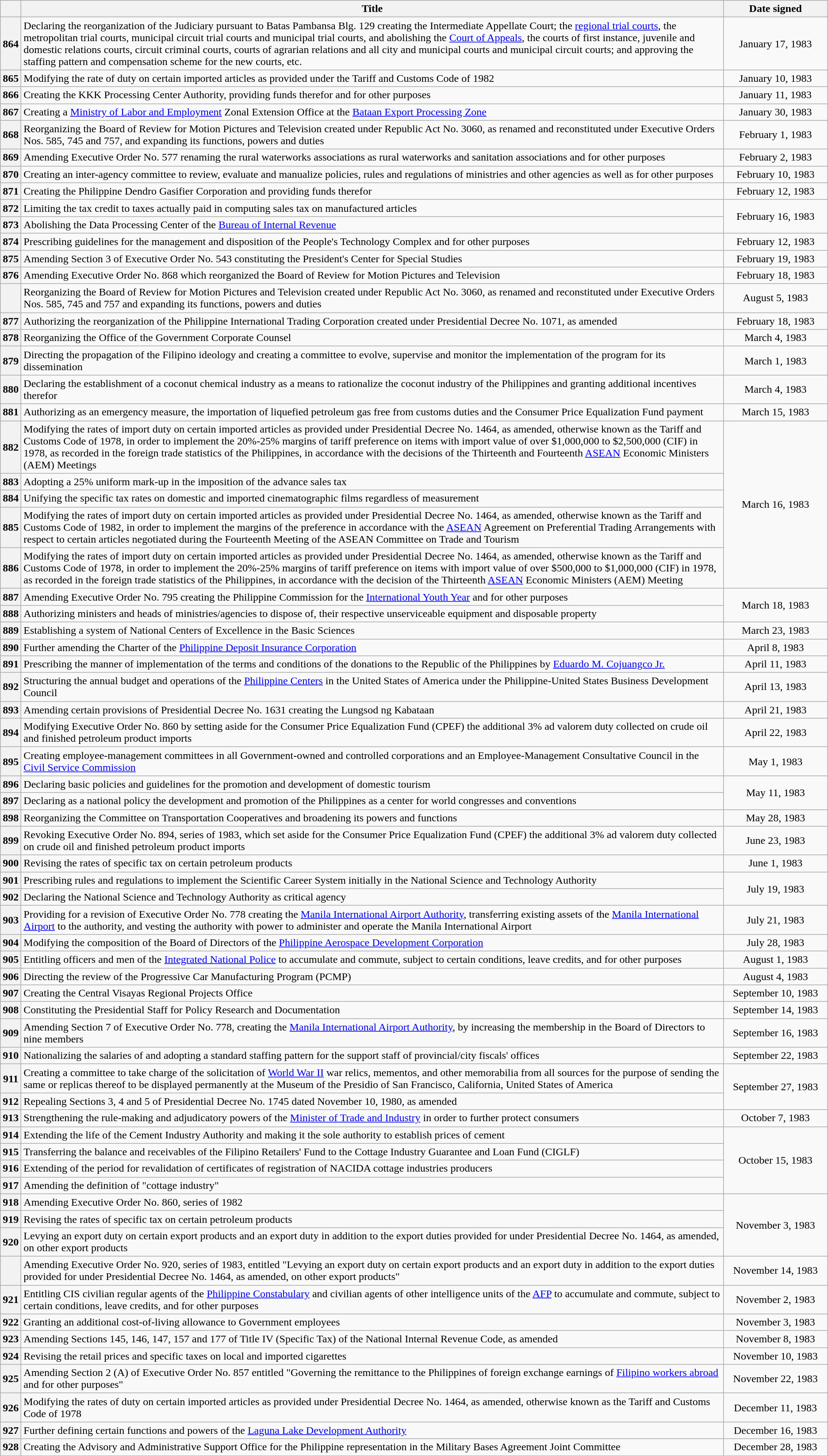<table class="wikitable sortable" style="text-align:center;">
<tr>
<th scope="col"></th>
<th scope="col">Title</th>
<th scope="col" width="150px">Date signed</th>
</tr>
<tr>
<th scope="row">864</th>
<td style="text-align:left;">Declaring the reorganization of the Judiciary pursuant to Batas Pambansa Blg. 129 creating the Intermediate Appellate Court; the <a href='#'>regional trial courts</a>, the metropolitan trial courts, municipal circuit trial courts and municipal trial courts, and abolishing the <a href='#'>Court of Appeals</a>, the courts of first instance, juvenile and domestic relations courts, circuit criminal courts, courts of agrarian relations and all city and municipal courts and municipal circuit courts; and approving the staffing pattern and compensation scheme for the new courts, etc.</td>
<td>January 17, 1983</td>
</tr>
<tr>
<th scope="row">865</th>
<td style="text-align:left;">Modifying the rate of duty on certain imported articles as provided under the Tariff and Customs Code of 1982</td>
<td>January 10, 1983</td>
</tr>
<tr>
<th scope="row">866</th>
<td style="text-align:left;">Creating the KKK Processing Center Authority, providing funds therefor and for other purposes</td>
<td>January 11, 1983</td>
</tr>
<tr>
<th scope="row">867</th>
<td style="text-align:left;">Creating a <a href='#'>Ministry of Labor and Employment</a> Zonal Extension Office at the <a href='#'>Bataan Export Processing Zone</a></td>
<td>January 30, 1983</td>
</tr>
<tr>
<th scope="row">868</th>
<td style="text-align:left;">Reorganizing the Board of Review for Motion Pictures and Television created under Republic Act No. 3060, as renamed and reconstituted under Executive Orders Nos. 585, 745 and 757, and expanding its functions, powers and duties</td>
<td>February 1, 1983</td>
</tr>
<tr>
<th scope="row">869</th>
<td style="text-align:left;">Amending Executive Order No. 577 renaming the rural waterworks associations as rural waterworks and sanitation associations and for other purposes</td>
<td>February 2, 1983</td>
</tr>
<tr>
<th scope="row">870</th>
<td style="text-align:left;">Creating an inter-agency committee to review, evaluate and manualize policies, rules and regulations of ministries and other agencies as well as for other purposes</td>
<td>February 10, 1983</td>
</tr>
<tr>
<th scope="row">871</th>
<td style="text-align:left;">Creating the Philippine Dendro Gasifier Corporation and providing funds therefor</td>
<td>February 12, 1983</td>
</tr>
<tr>
<th scope="row">872</th>
<td style="text-align:left;">Limiting the tax credit to taxes actually paid in computing sales tax on manufactured articles</td>
<td rowspan="2">February 16, 1983</td>
</tr>
<tr>
<th scope="row">873</th>
<td style="text-align:left;">Abolishing the Data Processing Center of the <a href='#'>Bureau of Internal Revenue</a></td>
</tr>
<tr>
<th scope="row">874</th>
<td style="text-align:left;">Prescribing guidelines for the management and disposition of the People's Technology Complex and for other purposes</td>
<td>February 12, 1983</td>
</tr>
<tr>
<th scope="row">875</th>
<td style="text-align:left;">Amending Section 3 of Executive Order No. 543 constituting the President's Center for Special Studies</td>
<td>February 19, 1983</td>
</tr>
<tr>
<th scope="row">876</th>
<td style="text-align:left;">Amending Executive Order No. 868 which reorganized the Board of Review for Motion Pictures and Television</td>
<td>February 18, 1983</td>
</tr>
<tr>
<th scope="row"></th>
<td style="text-align:left;">Reorganizing the Board of Review for Motion Pictures and Television created under Republic Act No. 3060, as renamed and reconstituted under Executive Orders Nos. 585, 745 and 757 and expanding its functions, powers and duties</td>
<td>August 5, 1983</td>
</tr>
<tr>
<th scope="row">877</th>
<td style="text-align:left;">Authorizing the reorganization of the Philippine International Trading Corporation created under Presidential Decree No. 1071, as amended</td>
<td>February 18, 1983</td>
</tr>
<tr>
<th scope="row">878</th>
<td style="text-align:left;">Reorganizing the Office of the Government Corporate Counsel</td>
<td>March 4, 1983</td>
</tr>
<tr>
<th scope="row">879</th>
<td style="text-align:left;">Directing the propagation of the Filipino ideology and creating a committee to evolve, supervise and monitor the implementation of the program for its dissemination</td>
<td>March 1, 1983</td>
</tr>
<tr>
<th scope="row">880</th>
<td style="text-align:left;">Declaring the establishment of a coconut chemical industry as a means to rationalize the coconut industry of the Philippines and granting additional incentives therefor</td>
<td>March 4, 1983</td>
</tr>
<tr>
<th scope="row">881</th>
<td style="text-align:left;">Authorizing as an emergency measure, the importation of liquefied petroleum gas free from customs duties and the Consumer Price Equalization Fund payment</td>
<td>March 15, 1983</td>
</tr>
<tr>
<th scope="row">882</th>
<td style="text-align:left;">Modifying the rates of import duty on certain imported articles as provided under Presidential Decree No. 1464, as amended, otherwise known as the Tariff and Customs Code of 1978, in order to implement the 20%-25% margins of tariff preference on items with import value of over $1,000,000 to $2,500,000 (CIF) in 1978, as recorded in the foreign trade statistics of the Philippines, in accordance with the decisions of the Thirteenth and Fourteenth <a href='#'>ASEAN</a> Economic Ministers (AEM) Meetings</td>
<td rowspan="5">March 16, 1983</td>
</tr>
<tr>
<th scope="row">883</th>
<td style="text-align:left;">Adopting a 25% uniform mark-up in the imposition of the advance sales tax</td>
</tr>
<tr>
<th scope="row">884</th>
<td style="text-align:left;">Unifying the specific tax rates on domestic and imported cinematographic films regardless of measurement</td>
</tr>
<tr>
<th scope="row">885</th>
<td style="text-align:left;">Modifying the rates of import duty on certain imported articles as provided under Presidential Decree No. 1464, as amended, otherwise known as the Tariff and Customs Code of 1982, in order to implement the margins of the preference in accordance with the <a href='#'>ASEAN</a> Agreement on Preferential Trading Arrangements with respect to certain articles negotiated during the Fourteenth Meeting of the ASEAN Committee on Trade and Tourism</td>
</tr>
<tr>
<th scope="row">886</th>
<td style="text-align:left;">Modifying the rates of import duty on certain imported articles as provided under Presidential Decree No. 1464, as amended, otherwise known as the Tariff and Customs Code of 1978, in order to implement the 20%-25% margins of tariff preference on items with import value of over $500,000 to $1,000,000 (CIF) in 1978, as recorded in the foreign trade statistics of the Philippines, in accordance with the decision of the Thirteenth <a href='#'>ASEAN</a> Economic Ministers (AEM) Meeting</td>
</tr>
<tr>
<th scope="row">887</th>
<td style="text-align:left;">Amending Executive Order No. 795 creating the Philippine Commission for the <a href='#'>International Youth Year</a> and for other purposes</td>
<td rowspan="2">March 18, 1983</td>
</tr>
<tr>
<th scope="row">888</th>
<td style="text-align:left;">Authorizing ministers and heads of ministries/agencies to dispose of, their respective unserviceable equipment and disposable property</td>
</tr>
<tr>
<th scope="row">889</th>
<td style="text-align:left;">Establishing a system of National Centers of Excellence in the Basic Sciences</td>
<td>March 23, 1983</td>
</tr>
<tr>
<th scope="row">890</th>
<td style="text-align:left;">Further amending the Charter of the <a href='#'>Philippine Deposit Insurance Corporation</a></td>
<td>April 8, 1983</td>
</tr>
<tr>
<th scope="row">891</th>
<td style="text-align:left;">Prescribing the manner of implementation of the terms and conditions of the donations to the Republic of the Philippines by <a href='#'>Eduardo M. Cojuangco Jr.</a></td>
<td>April 11, 1983</td>
</tr>
<tr>
<th scope="row">892</th>
<td style="text-align:left;">Structuring the annual budget and operations of the <a href='#'>Philippine Centers</a> in the United States of America under the Philippine-United States Business Development Council</td>
<td>April 13, 1983</td>
</tr>
<tr>
<th scope="row">893</th>
<td style="text-align:left;">Amending certain provisions of Presidential Decree No. 1631 creating the Lungsod ng Kabataan</td>
<td>April 21, 1983</td>
</tr>
<tr>
<th scope="row">894</th>
<td style="text-align:left;">Modifying Executive Order No. 860 by setting aside for the Consumer Price Equalization Fund (CPEF) the additional 3% ad valorem duty collected on crude oil and finished petroleum product imports</td>
<td>April 22, 1983</td>
</tr>
<tr>
<th scope="row">895</th>
<td style="text-align:left;">Creating employee-management committees in all Government-owned and controlled corporations and an Employee-Management Consultative Council in the <a href='#'>Civil Service Commission</a></td>
<td>May 1, 1983</td>
</tr>
<tr>
<th scope="row">896</th>
<td style="text-align:left;">Declaring basic policies and guidelines for the promotion and development of domestic tourism</td>
<td rowspan="2">May 11, 1983</td>
</tr>
<tr>
<th scope="row">897</th>
<td style="text-align:left;">Declaring as a national policy the development and promotion of the Philippines as a center for world congresses and conventions</td>
</tr>
<tr>
<th scope="row">898</th>
<td style="text-align:left;">Reorganizing the Committee on Transportation Cooperatives and broadening its powers and functions</td>
<td>May 28, 1983</td>
</tr>
<tr>
<th scope="row">899</th>
<td style="text-align:left;">Revoking Executive Order No. 894, series of 1983, which set aside for the Consumer Price Equalization Fund (CPEF) the additional 3% ad valorem duty collected on crude oil and finished petroleum product imports</td>
<td>June 23, 1983</td>
</tr>
<tr>
<th scope="row">900</th>
<td style="text-align:left;">Revising the rates of specific tax on certain petroleum products</td>
<td>June 1, 1983</td>
</tr>
<tr>
<th scope="row">901</th>
<td style="text-align:left;">Prescribing rules and regulations to implement the Scientific Career System initially in the National Science and Technology Authority</td>
<td rowspan="2">July 19, 1983</td>
</tr>
<tr>
<th scope="row">902</th>
<td style="text-align:left;">Declaring the National Science and Technology Authority as critical agency</td>
</tr>
<tr>
<th scope="row">903</th>
<td style="text-align:left;">Providing for a revision of Executive Order No. 778 creating the <a href='#'>Manila International Airport Authority</a>, transferring existing assets of the <a href='#'>Manila International Airport</a> to the authority, and vesting the authority with power to administer and operate the Manila International Airport</td>
<td>July 21, 1983</td>
</tr>
<tr>
<th scope="row">904</th>
<td style="text-align:left;">Modifying the composition of the Board of Directors of the <a href='#'>Philippine Aerospace Development Corporation</a></td>
<td>July 28, 1983</td>
</tr>
<tr>
<th scope="row">905</th>
<td style="text-align:left;">Entitling officers and men of the <a href='#'>Integrated National Police</a> to accumulate and commute, subject to certain conditions, leave credits, and for other purposes</td>
<td>August 1, 1983</td>
</tr>
<tr>
<th scope="row">906</th>
<td style="text-align:left;">Directing the review of the Progressive Car Manufacturing Program (PCMP)</td>
<td>August 4, 1983</td>
</tr>
<tr>
<th scope="row">907</th>
<td style="text-align:left;">Creating the Central Visayas Regional Projects Office</td>
<td>September 10, 1983</td>
</tr>
<tr>
<th scope="row">908</th>
<td style="text-align:left;">Constituting the Presidential Staff for Policy Research and Documentation</td>
<td>September 14, 1983</td>
</tr>
<tr>
<th scope="row">909</th>
<td style="text-align:left;">Amending Section 7 of Executive Order No. 778, creating the <a href='#'>Manila International Airport Authority</a>, by increasing the membership in the Board of Directors to nine members</td>
<td>September 16, 1983</td>
</tr>
<tr>
<th scope="row">910</th>
<td style="text-align:left;">Nationalizing the salaries of and adopting a standard staffing pattern for the support staff of provincial/city fiscals' offices</td>
<td>September 22, 1983</td>
</tr>
<tr>
<th scope="row">911</th>
<td style="text-align:left;">Creating a committee to take charge of the solicitation of <a href='#'>World War II</a> war relics, mementos, and other memorabilia from all sources for the purpose of sending the same or replicas thereof to be displayed permanently at the Museum of the Presidio of San Francisco, California, United States of America</td>
<td rowspan="2">September 27, 1983</td>
</tr>
<tr>
<th scope="row">912</th>
<td style="text-align:left;">Repealing Sections 3, 4 and 5 of Presidential Decree No. 1745 dated November 10, 1980, as amended</td>
</tr>
<tr>
<th scope="row">913</th>
<td style="text-align:left;">Strengthening the rule-making and adjudicatory powers of the <a href='#'>Minister of Trade and Industry</a> in order to further protect consumers</td>
<td>October 7, 1983</td>
</tr>
<tr>
<th scope="row">914</th>
<td style="text-align:left;">Extending the life of the Cement Industry Authority and making it the sole authority to establish prices of cement</td>
<td rowspan="4">October 15, 1983</td>
</tr>
<tr>
<th scope="row">915</th>
<td style="text-align:left;">Transferring the balance and receivables of the Filipino Retailers' Fund to the Cottage Industry Guarantee and Loan Fund (CIGLF)</td>
</tr>
<tr>
<th scope="row">916</th>
<td style="text-align:left;">Extending of the period for revalidation of certificates of registration of NACIDA cottage industries producers</td>
</tr>
<tr>
<th scope="row">917</th>
<td style="text-align:left;">Amending the definition of "cottage industry"</td>
</tr>
<tr>
<th scope="row">918</th>
<td style="text-align:left;">Amending Executive Order No. 860, series of 1982</td>
<td rowspan="3">November 3, 1983</td>
</tr>
<tr>
<th scope="row">919</th>
<td style="text-align:left;">Revising the rates of specific tax on certain petroleum products</td>
</tr>
<tr>
<th scope="row">920</th>
<td style="text-align:left;">Levying an export duty on certain export products and an export duty in addition to the export duties provided for under Presidential Decree No. 1464, as amended, on other export products</td>
</tr>
<tr>
<th scope="row"></th>
<td style="text-align:left;">Amending Executive Order No. 920, series of 1983, entitled "Levying an export duty on certain export products and an export duty in addition to the export duties provided for under Presidential Decree No. 1464, as amended, on other export products"</td>
<td>November 14, 1983</td>
</tr>
<tr>
<th scope="row">921</th>
<td style="text-align:left;">Entitling CIS civilian regular agents of the <a href='#'>Philippine Constabulary</a> and civilian agents of other intelligence units of the <a href='#'>AFP</a> to accumulate and commute, subject to certain conditions, leave credits, and for other purposes</td>
<td>November 2, 1983</td>
</tr>
<tr>
<th scope="row">922</th>
<td style="text-align:left;">Granting an additional cost-of-living allowance to Government employees</td>
<td>November 3, 1983</td>
</tr>
<tr>
<th scope="row">923</th>
<td style="text-align:left;">Amending Sections 145, 146, 147, 157 and 177 of Title IV (Specific Tax) of the National Internal Revenue Code, as amended</td>
<td>November 8, 1983</td>
</tr>
<tr>
<th scope="row">924</th>
<td style="text-align:left;">Revising the retail prices and specific taxes on local and imported cigarettes</td>
<td>November 10, 1983</td>
</tr>
<tr>
<th scope="row">925</th>
<td style="text-align:left;">Amending Section 2 (A) of Executive Order No. 857 entitled "Governing the remittance to the Philippines of foreign exchange earnings of <a href='#'>Filipino workers abroad</a> and for other purposes"</td>
<td>November 22, 1983</td>
</tr>
<tr>
<th scope="row">926</th>
<td style="text-align:left;">Modifying the rates of duty on certain imported articles as provided under Presidential Decree No. 1464, as amended, otherwise known as the Tariff and Customs Code of 1978</td>
<td>December 11, 1983</td>
</tr>
<tr>
<th scope="row">927</th>
<td style="text-align:left;">Further defining certain functions and powers of the <a href='#'>Laguna Lake Development Authority</a></td>
<td>December 16, 1983</td>
</tr>
<tr>
<th scope="row">928</th>
<td style="text-align:left;">Creating the Advisory and Administrative Support Office for the Philippine representation in the Military Bases Agreement Joint Committee</td>
<td>December 28, 1983</td>
</tr>
</table>
